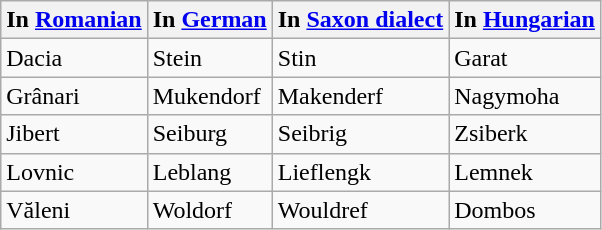<table class="wikitable">
<tr>
<th>In <a href='#'>Romanian</a></th>
<th>In <a href='#'>German</a></th>
<th>In <a href='#'>Saxon dialect</a></th>
<th>In <a href='#'>Hungarian</a></th>
</tr>
<tr>
<td>Dacia</td>
<td>Stein</td>
<td>Stin</td>
<td>Garat</td>
</tr>
<tr>
<td>Grânari</td>
<td>Mukendorf</td>
<td>Makenderf</td>
<td>Nagymoha</td>
</tr>
<tr>
<td>Jibert</td>
<td>Seiburg</td>
<td>Seibrig</td>
<td>Zsiberk</td>
</tr>
<tr>
<td>Lovnic</td>
<td>Leblang</td>
<td>Lieflengk</td>
<td>Lemnek</td>
</tr>
<tr>
<td>Văleni</td>
<td>Woldorf</td>
<td>Wouldref</td>
<td>Dombos</td>
</tr>
</table>
